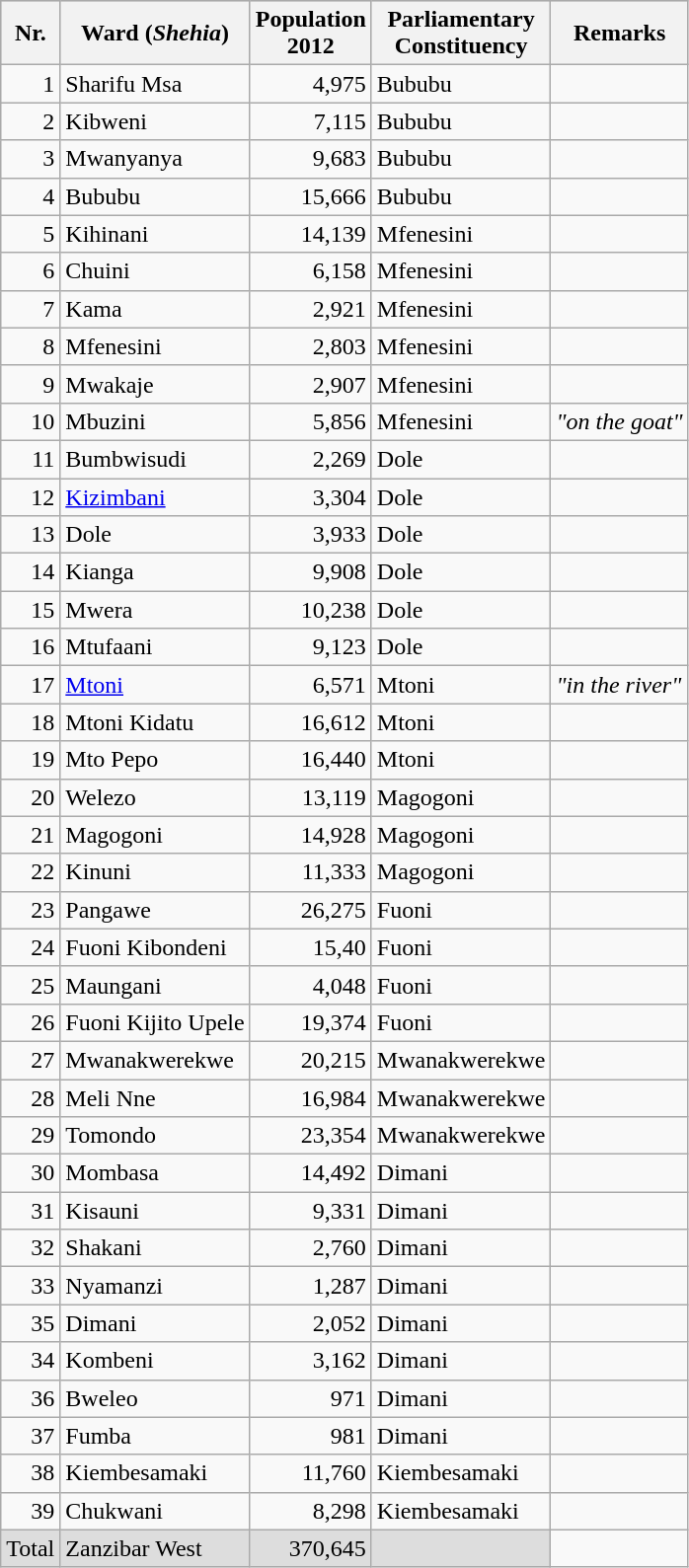<table class="wikitable sortable">
<tr style="background: #CCC;">
<th align ="right">Nr.</th>
<th align ="left">Ward (<em>Shehia</em>)</th>
<th align="right">Population<br>2012</th>
<th>Parliamentary <br> Constituency</th>
<th>Remarks</th>
</tr>
<tr>
<td align="right">1</td>
<td>Sharifu Msa</td>
<td align="right">4,975</td>
<td>Bububu</td>
<td></td>
</tr>
<tr>
<td align="right">2</td>
<td>Kibweni</td>
<td align="right">7,115</td>
<td>Bububu</td>
<td></td>
</tr>
<tr>
<td align="right">3</td>
<td>Mwanyanya</td>
<td align="right">9,683</td>
<td>Bububu</td>
<td></td>
</tr>
<tr>
<td align="right">4</td>
<td>Bububu</td>
<td align="right">15,666</td>
<td>Bububu</td>
<td></td>
</tr>
<tr>
<td align="right">5</td>
<td>Kihinani</td>
<td align="right">14,139</td>
<td>Mfenesini</td>
<td></td>
</tr>
<tr>
<td align="right">6</td>
<td>Chuini</td>
<td align="right">6,158</td>
<td>Mfenesini</td>
<td></td>
</tr>
<tr>
<td align="right">7</td>
<td>Kama</td>
<td align="right">2,921</td>
<td>Mfenesini</td>
<td></td>
</tr>
<tr>
<td align="right">8</td>
<td>Mfenesini</td>
<td align="right">2,803</td>
<td>Mfenesini</td>
<td></td>
</tr>
<tr>
<td align="right">9</td>
<td>Mwakaje</td>
<td align="right">2,907</td>
<td>Mfenesini</td>
<td></td>
</tr>
<tr>
<td align="right">10</td>
<td>Mbuzini</td>
<td align="right">5,856</td>
<td>Mfenesini</td>
<td><em>"on the goat"</em></td>
</tr>
<tr>
<td align="right">11</td>
<td>Bumbwisudi</td>
<td align="right">2,269</td>
<td>Dole</td>
<td></td>
</tr>
<tr>
<td align="right">12</td>
<td><a href='#'>Kizimbani</a></td>
<td align="right">3,304</td>
<td>Dole</td>
<td></td>
</tr>
<tr>
<td align="right">13</td>
<td>Dole</td>
<td align="right">3,933</td>
<td>Dole</td>
<td></td>
</tr>
<tr>
<td align="right">14</td>
<td>Kianga</td>
<td align="right">9,908</td>
<td>Dole</td>
<td></td>
</tr>
<tr>
<td align="right">15</td>
<td>Mwera</td>
<td align="right">10,238</td>
<td>Dole</td>
<td></td>
</tr>
<tr>
<td align="right">16</td>
<td>Mtufaani</td>
<td align="right">9,123</td>
<td>Dole</td>
<td></td>
</tr>
<tr>
<td align="right">17</td>
<td><a href='#'>Mtoni</a></td>
<td align="right">6,571</td>
<td>Mtoni</td>
<td><em>"in the river"</em></td>
</tr>
<tr>
<td align="right">18</td>
<td>Mtoni Kidatu</td>
<td align="right">16,612</td>
<td>Mtoni</td>
<td></td>
</tr>
<tr>
<td align="right">19</td>
<td>Mto Pepo</td>
<td align="right">16,440</td>
<td>Mtoni</td>
<td></td>
</tr>
<tr>
<td align="right">20</td>
<td>Welezo</td>
<td align="right">13,119</td>
<td>Magogoni</td>
<td></td>
</tr>
<tr>
<td align="right">21</td>
<td>Magogoni</td>
<td align="right">14,928</td>
<td>Magogoni</td>
<td></td>
</tr>
<tr>
<td align="right">22</td>
<td>Kinuni</td>
<td align="right">11,333</td>
<td>Magogoni</td>
<td></td>
</tr>
<tr>
<td align="right">23</td>
<td>Pangawe</td>
<td align="right">26,275</td>
<td>Fuoni</td>
<td></td>
</tr>
<tr>
<td align="right">24</td>
<td>Fuoni Kibondeni</td>
<td align="right">15,40</td>
<td>Fuoni</td>
<td></td>
</tr>
<tr>
<td align="right">25</td>
<td>Maungani</td>
<td align="right">4,048</td>
<td>Fuoni</td>
<td></td>
</tr>
<tr>
<td align="right">26</td>
<td>Fuoni Kijito Upele</td>
<td align="right">19,374</td>
<td>Fuoni</td>
<td></td>
</tr>
<tr>
<td align="right">27</td>
<td>Mwanakwerekwe</td>
<td align="right">20,215</td>
<td>Mwanakwerekwe</td>
<td></td>
</tr>
<tr>
<td align="right">28</td>
<td>Meli Nne</td>
<td align="right">16,984</td>
<td>Mwanakwerekwe</td>
<td></td>
</tr>
<tr>
<td align="right">29</td>
<td>Tomondo</td>
<td align="right">23,354</td>
<td>Mwanakwerekwe</td>
<td></td>
</tr>
<tr>
<td align="right">30</td>
<td>Mombasa</td>
<td align="right">14,492</td>
<td>Dimani</td>
<td></td>
</tr>
<tr>
<td align="right">31</td>
<td>Kisauni</td>
<td align="right">9,331</td>
<td>Dimani</td>
<td></td>
</tr>
<tr>
<td align="right">32</td>
<td>Shakani</td>
<td align="right">2,760</td>
<td>Dimani</td>
<td></td>
</tr>
<tr>
<td align="right">33</td>
<td>Nyamanzi</td>
<td align="right">1,287</td>
<td>Dimani</td>
<td></td>
</tr>
<tr>
<td align="right">35</td>
<td>Dimani</td>
<td align="right">2,052</td>
<td>Dimani</td>
<td></td>
</tr>
<tr>
<td align="right">34</td>
<td>Kombeni</td>
<td align="right">3,162</td>
<td>Dimani</td>
<td></td>
</tr>
<tr>
<td align="right">36</td>
<td>Bweleo</td>
<td align="right">971</td>
<td>Dimani</td>
<td></td>
</tr>
<tr>
<td align="right">37</td>
<td>Fumba</td>
<td align="right">981</td>
<td>Dimani</td>
<td></td>
</tr>
<tr>
<td align="right">38</td>
<td>Kiembesamaki</td>
<td align="right">11,760</td>
<td>Kiembesamaki</td>
<td></td>
</tr>
<tr>
<td align="right">39</td>
<td>Chukwani</td>
<td align="right">8,298</td>
<td>Kiembesamaki</td>
<td></td>
</tr>
<tr style="background: #DDD;" | class="sortbottom">
<td align="right">Total</td>
<td>Zanzibar West</td>
<td align="right">370,645</td>
<td> </td>
</tr>
</table>
